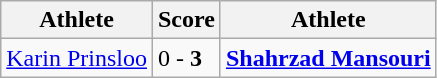<table class="wikitable">
<tr>
<th>Athlete</th>
<th>Score</th>
<th>Athlete</th>
</tr>
<tr>
<td> <a href='#'>Karin Prinsloo</a></td>
<td>0 - <strong>3</strong></td>
<td><strong> <a href='#'>Shahrzad Mansouri</a></strong></td>
</tr>
</table>
